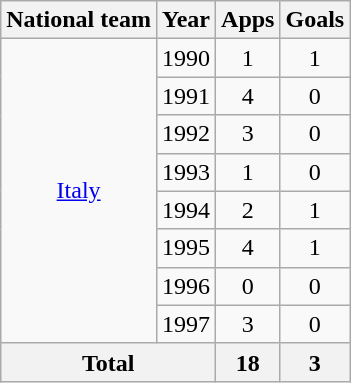<table class="wikitable" style="text-align:center">
<tr>
<th>National team</th>
<th>Year</th>
<th>Apps</th>
<th>Goals</th>
</tr>
<tr>
<td rowspan="8"><a href='#'>Italy</a></td>
<td>1990</td>
<td>1</td>
<td>1</td>
</tr>
<tr>
<td>1991</td>
<td>4</td>
<td>0</td>
</tr>
<tr>
<td>1992</td>
<td>3</td>
<td>0</td>
</tr>
<tr>
<td>1993</td>
<td>1</td>
<td>0</td>
</tr>
<tr>
<td>1994</td>
<td>2</td>
<td>1</td>
</tr>
<tr>
<td>1995</td>
<td>4</td>
<td>1</td>
</tr>
<tr>
<td>1996</td>
<td>0</td>
<td>0</td>
</tr>
<tr>
<td>1997</td>
<td>3</td>
<td>0</td>
</tr>
<tr>
<th colspan="2">Total</th>
<th>18</th>
<th>3</th>
</tr>
</table>
